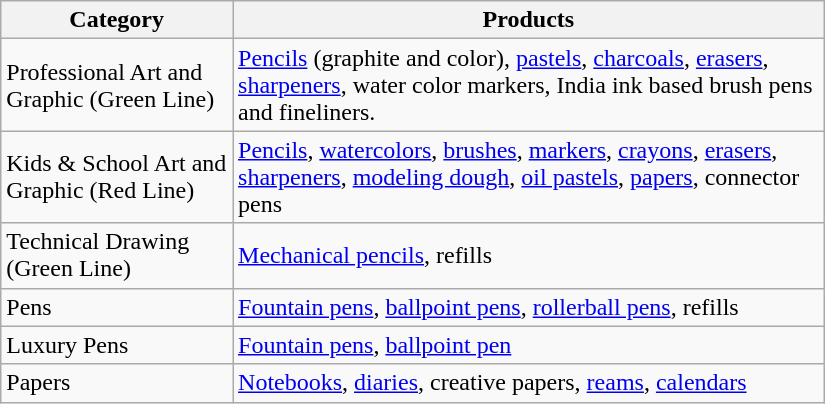<table class="wikitable sortable" style="text-align:left" width="550">
<tr>
<th width=150px>Category</th>
<th width=400px>Products</th>
</tr>
<tr>
<td>Professional Art and Graphic (Green Line)</td>
<td><a href='#'>Pencils</a> (graphite and color), <a href='#'>pastels</a>, <a href='#'>charcoals</a>, <a href='#'>erasers</a>, <a href='#'>sharpeners</a>, water color markers, India ink based brush pens and fineliners.</td>
</tr>
<tr>
<td>Kids & School Art and Graphic (Red Line)</td>
<td><a href='#'>Pencils</a>, <a href='#'>watercolors</a>, <a href='#'>brushes</a>, <a href='#'>markers</a>, <a href='#'>crayons</a>, <a href='#'>erasers</a>, <a href='#'>sharpeners</a>, <a href='#'>modeling dough</a>, <a href='#'>oil pastels</a>, <a href='#'>papers</a>, connector pens</td>
</tr>
<tr>
<td>Technical Drawing (Green Line)</td>
<td><a href='#'>Mechanical pencils</a>, refills</td>
</tr>
<tr>
<td>Pens</td>
<td><a href='#'>Fountain pens</a>, <a href='#'>ballpoint pens</a>, <a href='#'>rollerball pens</a>, refills</td>
</tr>
<tr>
<td>Luxury Pens</td>
<td><a href='#'>Fountain pens</a>, <a href='#'>ballpoint pen</a></td>
</tr>
<tr>
<td>Papers</td>
<td><a href='#'>Notebooks</a>, <a href='#'>diaries</a>, creative papers, <a href='#'>reams</a>, <a href='#'>calendars</a></td>
</tr>
</table>
